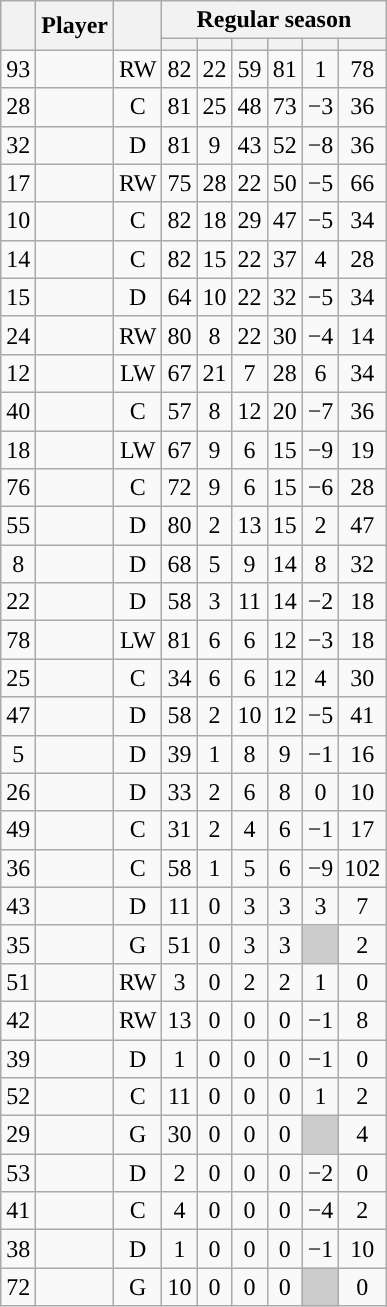<table class="wikitable sortable plainrowheaders" style="text-align:center;">
<tr>
<th scope="col" data-sort-type="number" rowspan="2"></th>
<th scope="col" rowspan="2">Player</th>
<th scope="col" rowspan="2"></th>
<th scope=colgroup colspan=6>Regular season</th>
</tr>
<tr>
<th scope="col" data-sort-type="number"></th>
<th scope="col" data-sort-type="number"></th>
<th scope="col" data-sort-type="number"></th>
<th scope="col" data-sort-type="number"></th>
<th scope="col" data-sort-type="number"></th>
<th scope="col" data-sort-type="number"></th>
</tr>
<tr>
<td scope="row">93</td>
<td align="left"></td>
<td>RW</td>
<td>82</td>
<td>22</td>
<td>59</td>
<td>81</td>
<td>1</td>
<td>78</td>
</tr>
<tr>
<td scope="row">28</td>
<td align="left"></td>
<td>C</td>
<td>81</td>
<td>25</td>
<td>48</td>
<td>73</td>
<td>−3</td>
<td>36</td>
</tr>
<tr>
<td scope="row">32</td>
<td align="left"></td>
<td>D</td>
<td>81</td>
<td>9</td>
<td>43</td>
<td>52</td>
<td>−8</td>
<td>36</td>
</tr>
<tr>
<td scope="row">17</td>
<td align="left"></td>
<td>RW</td>
<td>75</td>
<td>28</td>
<td>22</td>
<td>50</td>
<td>−5</td>
<td>66</td>
</tr>
<tr>
<td scope="row">10</td>
<td align="left"></td>
<td>C</td>
<td>82</td>
<td>18</td>
<td>29</td>
<td>47</td>
<td>−5</td>
<td>34</td>
</tr>
<tr>
<td scope="row">14</td>
<td align="left"></td>
<td>C</td>
<td>82</td>
<td>15</td>
<td>22</td>
<td>37</td>
<td>4</td>
<td>28</td>
</tr>
<tr>
<td scope="row">15</td>
<td align="left"></td>
<td>D</td>
<td>64</td>
<td>10</td>
<td>22</td>
<td>32</td>
<td>−5</td>
<td>34</td>
</tr>
<tr>
<td scope="row">24</td>
<td align="left"></td>
<td>RW</td>
<td>80</td>
<td>8</td>
<td>22</td>
<td>30</td>
<td>−4</td>
<td>14</td>
</tr>
<tr>
<td scope="row">12</td>
<td align="left"></td>
<td>LW</td>
<td>67</td>
<td>21</td>
<td>7</td>
<td>28</td>
<td>6</td>
<td>34</td>
</tr>
<tr>
<td scope="row">40</td>
<td align="left"></td>
<td>C</td>
<td>57</td>
<td>8</td>
<td>12</td>
<td>20</td>
<td>−7</td>
<td>36</td>
</tr>
<tr>
<td scope="row">18</td>
<td align="left"></td>
<td>LW</td>
<td>67</td>
<td>9</td>
<td>6</td>
<td>15</td>
<td>−9</td>
<td>19</td>
</tr>
<tr>
<td scope="row">76</td>
<td align="left"></td>
<td>C</td>
<td>72</td>
<td>9</td>
<td>6</td>
<td>15</td>
<td>−6</td>
<td>28</td>
</tr>
<tr>
<td scope="row">55</td>
<td align="left"></td>
<td>D</td>
<td>80</td>
<td>2</td>
<td>13</td>
<td>15</td>
<td>2</td>
<td>47</td>
</tr>
<tr>
<td scope="row">8</td>
<td align="left"></td>
<td>D</td>
<td>68</td>
<td>5</td>
<td>9</td>
<td>14</td>
<td>8</td>
<td>32</td>
</tr>
<tr>
<td scope="row">22</td>
<td align="left"></td>
<td>D</td>
<td>58</td>
<td>3</td>
<td>11</td>
<td>14</td>
<td>−2</td>
<td>18</td>
</tr>
<tr>
<td scope="row">78</td>
<td align="left"></td>
<td>LW</td>
<td>81</td>
<td>6</td>
<td>6</td>
<td>12</td>
<td>−3</td>
<td>18</td>
</tr>
<tr>
<td scope="row">25</td>
<td align="left"></td>
<td>C</td>
<td>34</td>
<td>6</td>
<td>6</td>
<td>12</td>
<td>4</td>
<td>30</td>
</tr>
<tr>
<td scope="row">47</td>
<td align="left"></td>
<td>D</td>
<td>58</td>
<td>2</td>
<td>10</td>
<td>12</td>
<td>−5</td>
<td>41</td>
</tr>
<tr>
<td scope="row">5</td>
<td align="left"></td>
<td>D</td>
<td>39</td>
<td>1</td>
<td>8</td>
<td>9</td>
<td>−1</td>
<td>16</td>
</tr>
<tr>
<td scope="row">26</td>
<td align="left"></td>
<td>D</td>
<td>33</td>
<td>2</td>
<td>6</td>
<td>8</td>
<td>0</td>
<td>10</td>
</tr>
<tr>
<td scope="row">49</td>
<td align="left"></td>
<td>C</td>
<td>31</td>
<td>2</td>
<td>4</td>
<td>6</td>
<td>−1</td>
<td>17</td>
</tr>
<tr>
<td scope="row">36</td>
<td align="left"></td>
<td>C</td>
<td>58</td>
<td>1</td>
<td>5</td>
<td>6</td>
<td>−9</td>
<td>102</td>
</tr>
<tr>
<td scope="row">43</td>
<td align="left"></td>
<td>D</td>
<td>11</td>
<td>0</td>
<td>3</td>
<td>3</td>
<td>3</td>
<td>7</td>
</tr>
<tr>
<td scope="row">35</td>
<td align="left"></td>
<td>G</td>
<td>51</td>
<td>0</td>
<td>3</td>
<td>3</td>
<td style="background:#ccc"></td>
<td>2</td>
</tr>
<tr>
<td scope="row">51</td>
<td align="left"></td>
<td>RW</td>
<td>3</td>
<td>0</td>
<td>2</td>
<td>2</td>
<td>1</td>
<td>0</td>
</tr>
<tr>
<td scope="row">42</td>
<td align="left"></td>
<td>RW</td>
<td>13</td>
<td>0</td>
<td>0</td>
<td>0</td>
<td>−1</td>
<td>8</td>
</tr>
<tr>
<td scope="row">39</td>
<td align="left"></td>
<td>D</td>
<td>1</td>
<td>0</td>
<td>0</td>
<td>0</td>
<td>−1</td>
<td>0</td>
</tr>
<tr>
<td scope="row">52</td>
<td align="left"></td>
<td>C</td>
<td>11</td>
<td>0</td>
<td>0</td>
<td>0</td>
<td>1</td>
<td>2</td>
</tr>
<tr>
<td scope="row">29</td>
<td align="left"></td>
<td>G</td>
<td>30</td>
<td>0</td>
<td>0</td>
<td>0</td>
<td style="background:#ccc"></td>
<td>4</td>
</tr>
<tr>
<td scope="row">53</td>
<td align="left"></td>
<td>D</td>
<td>2</td>
<td>0</td>
<td>0</td>
<td>0</td>
<td>−2</td>
<td>0</td>
</tr>
<tr>
<td scope="row">41</td>
<td align="left"></td>
<td>C</td>
<td>4</td>
<td>0</td>
<td>0</td>
<td>0</td>
<td>−4</td>
<td>2</td>
</tr>
<tr>
<td scope="row">38</td>
<td align="left"></td>
<td>D</td>
<td>1</td>
<td>0</td>
<td>0</td>
<td>0</td>
<td>−1</td>
<td>10</td>
</tr>
<tr>
<td scope="row">72</td>
<td align="left"></td>
<td>G</td>
<td>10</td>
<td>0</td>
<td>0</td>
<td>0</td>
<td style="background:#ccc"></td>
<td>0</td>
</tr>
</table>
